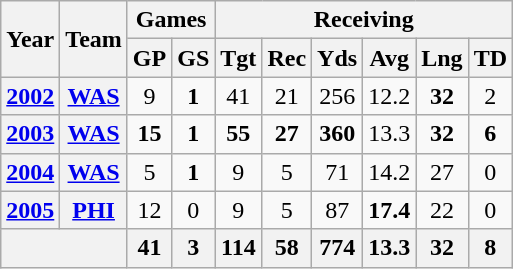<table class="wikitable" style="text-align:center">
<tr>
<th rowspan="2">Year</th>
<th rowspan="2">Team</th>
<th colspan="2">Games</th>
<th colspan="6">Receiving</th>
</tr>
<tr>
<th>GP</th>
<th>GS</th>
<th>Tgt</th>
<th>Rec</th>
<th>Yds</th>
<th>Avg</th>
<th>Lng</th>
<th>TD</th>
</tr>
<tr>
<th><a href='#'>2002</a></th>
<th><a href='#'>WAS</a></th>
<td>9</td>
<td><strong>1</strong></td>
<td>41</td>
<td>21</td>
<td>256</td>
<td>12.2</td>
<td><strong>32</strong></td>
<td>2</td>
</tr>
<tr>
<th><a href='#'>2003</a></th>
<th><a href='#'>WAS</a></th>
<td><strong>15</strong></td>
<td><strong>1</strong></td>
<td><strong>55</strong></td>
<td><strong>27</strong></td>
<td><strong>360</strong></td>
<td>13.3</td>
<td><strong>32</strong></td>
<td><strong>6</strong></td>
</tr>
<tr>
<th><a href='#'>2004</a></th>
<th><a href='#'>WAS</a></th>
<td>5</td>
<td><strong>1</strong></td>
<td>9</td>
<td>5</td>
<td>71</td>
<td>14.2</td>
<td>27</td>
<td>0</td>
</tr>
<tr>
<th><a href='#'>2005</a></th>
<th><a href='#'>PHI</a></th>
<td>12</td>
<td>0</td>
<td>9</td>
<td>5</td>
<td>87</td>
<td><strong>17.4</strong></td>
<td>22</td>
<td>0</td>
</tr>
<tr>
<th colspan="2"></th>
<th>41</th>
<th>3</th>
<th>114</th>
<th>58</th>
<th>774</th>
<th>13.3</th>
<th>32</th>
<th>8</th>
</tr>
</table>
